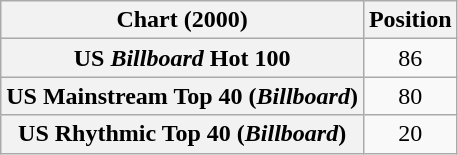<table class="wikitable sortable plainrowheaders" style="text-align:center">
<tr>
<th>Chart (2000)</th>
<th>Position</th>
</tr>
<tr>
<th scope="row">US <em>Billboard</em> Hot 100</th>
<td>86</td>
</tr>
<tr>
<th scope="row">US Mainstream Top 40 (<em>Billboard</em>)</th>
<td>80</td>
</tr>
<tr>
<th scope="row">US Rhythmic Top 40 (<em>Billboard</em>)</th>
<td>20</td>
</tr>
</table>
